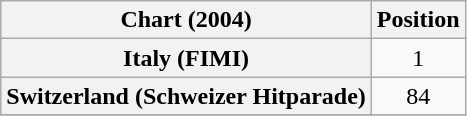<table class="wikitable sortable plainrowheaders" style="text-align:center;">
<tr>
<th>Chart (2004)</th>
<th>Position</th>
</tr>
<tr>
<th scope="row">Italy (FIMI)</th>
<td>1</td>
</tr>
<tr>
<th scope="row">Switzerland (Schweizer Hitparade)</th>
<td>84</td>
</tr>
<tr>
</tr>
</table>
